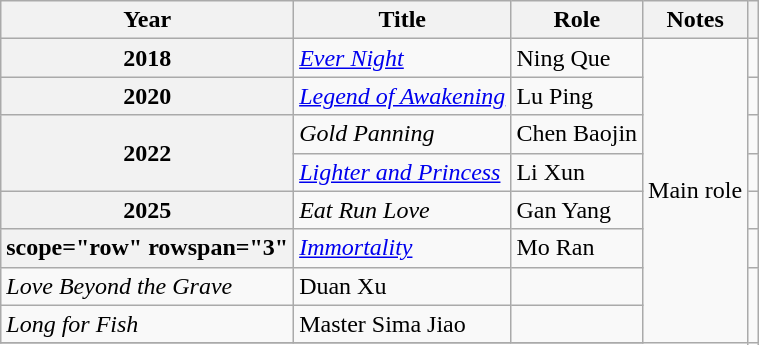<table class="wikitable sortable plainrowheaders">
<tr>
<th scope="col">Year</th>
<th scope="col">Title</th>
<th scope="col">Role</th>
<th scope="col">Notes</th>
<th scope="col" class="unsortable"></th>
</tr>
<tr>
<th scope="row">2018</th>
<td><em><a href='#'>Ever Night</a></em></td>
<td>Ning Que</td>
<td rowspan="9">Main role</td>
<td></td>
</tr>
<tr>
<th scope="row">2020</th>
<td><em><a href='#'>Legend of Awakening</a></em></td>
<td>Lu Ping</td>
<td></td>
</tr>
<tr>
<th scope="row" rowspan="2">2022</th>
<td><em>Gold Panning</em></td>
<td>Chen Baojin</td>
<td></td>
</tr>
<tr>
<td><em><a href='#'>Lighter and Princess</a></em></td>
<td>Li Xun</td>
<td></td>
</tr>
<tr>
<th scope="row">2025</th>
<td><em>Eat Run Love</em></td>
<td>Gan Yang</td>
<td></td>
</tr>
<tr>
<th>scope="row" rowspan="3" </th>
<td><em><a href='#'>Immortality</a></em></td>
<td>Mo Ran</td>
<td></td>
</tr>
<tr>
<td><em>Love Beyond the Grave</em></td>
<td>Duan Xu</td>
<td></td>
</tr>
<tr>
<td><em>Long for Fish</em></td>
<td>Master Sima Jiao</td>
<td></td>
</tr>
<tr>
</tr>
</table>
